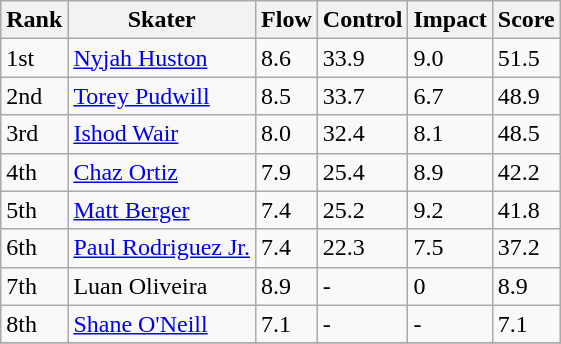<table class="wikitable">
<tr>
<th>Rank</th>
<th>Skater</th>
<th>Flow</th>
<th>Control</th>
<th>Impact</th>
<th>Score</th>
</tr>
<tr>
<td>1st</td>
<td><a href='#'>Nyjah Huston</a></td>
<td>8.6</td>
<td>33.9</td>
<td>9.0</td>
<td>51.5</td>
</tr>
<tr>
<td>2nd</td>
<td><a href='#'>Torey Pudwill</a></td>
<td>8.5</td>
<td>33.7</td>
<td>6.7</td>
<td>48.9</td>
</tr>
<tr>
<td>3rd</td>
<td><a href='#'>Ishod Wair</a></td>
<td>8.0</td>
<td>32.4</td>
<td>8.1</td>
<td>48.5</td>
</tr>
<tr>
<td>4th</td>
<td><a href='#'>Chaz Ortiz</a></td>
<td>7.9</td>
<td>25.4</td>
<td>8.9</td>
<td>42.2</td>
</tr>
<tr>
<td>5th</td>
<td><a href='#'>Matt Berger</a></td>
<td>7.4</td>
<td>25.2</td>
<td>9.2</td>
<td>41.8</td>
</tr>
<tr>
<td>6th</td>
<td><a href='#'>Paul Rodriguez Jr.</a></td>
<td>7.4</td>
<td>22.3</td>
<td>7.5</td>
<td>37.2</td>
</tr>
<tr>
<td>7th</td>
<td>Luan Oliveira</td>
<td>8.9</td>
<td>-</td>
<td>0</td>
<td>8.9</td>
</tr>
<tr>
<td>8th</td>
<td><a href='#'>Shane O'Neill</a></td>
<td>7.1</td>
<td>-</td>
<td>-</td>
<td>7.1</td>
</tr>
<tr>
</tr>
</table>
